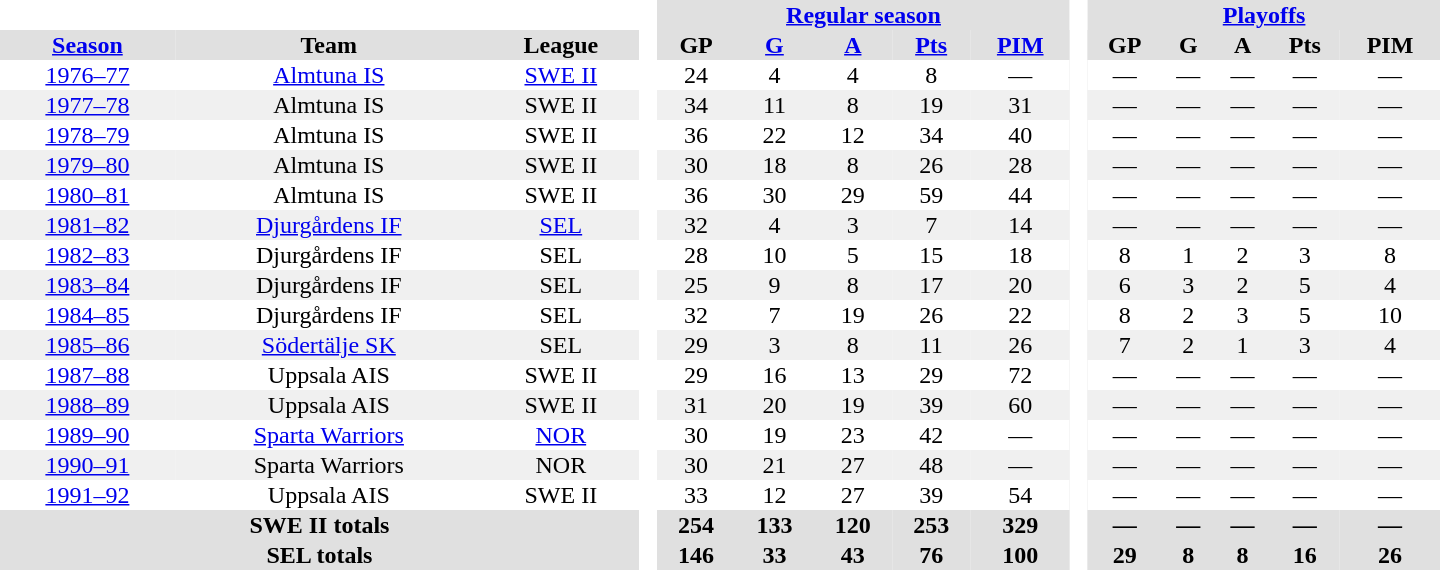<table border="0" cellpadding="1" cellspacing="0" style="text-align:center; width:60em">
<tr bgcolor="#e0e0e0">
<th colspan="3" bgcolor="#ffffff"> </th>
<th rowspan="99" bgcolor="#ffffff"> </th>
<th colspan="5"><a href='#'>Regular season</a></th>
<th rowspan="99" bgcolor="#ffffff"> </th>
<th colspan="5"><a href='#'>Playoffs</a></th>
</tr>
<tr bgcolor="#e0e0e0">
<th><a href='#'>Season</a></th>
<th>Team</th>
<th>League</th>
<th>GP</th>
<th><a href='#'>G</a></th>
<th><a href='#'>A</a></th>
<th><a href='#'>Pts</a></th>
<th><a href='#'>PIM</a></th>
<th>GP</th>
<th>G</th>
<th>A</th>
<th>Pts</th>
<th>PIM</th>
</tr>
<tr>
<td><a href='#'>1976–77</a></td>
<td><a href='#'>Almtuna IS</a></td>
<td><a href='#'>SWE II</a></td>
<td>24</td>
<td>4</td>
<td>4</td>
<td>8</td>
<td>—</td>
<td>—</td>
<td>—</td>
<td>—</td>
<td>—</td>
<td>—</td>
</tr>
<tr bgcolor="#f0f0f0">
<td><a href='#'>1977–78</a></td>
<td>Almtuna IS</td>
<td>SWE II</td>
<td>34</td>
<td>11</td>
<td>8</td>
<td>19</td>
<td>31</td>
<td>—</td>
<td>—</td>
<td>—</td>
<td>—</td>
<td>—</td>
</tr>
<tr>
<td><a href='#'>1978–79</a></td>
<td>Almtuna IS</td>
<td>SWE II</td>
<td>36</td>
<td>22</td>
<td>12</td>
<td>34</td>
<td>40</td>
<td>—</td>
<td>—</td>
<td>—</td>
<td>—</td>
<td>—</td>
</tr>
<tr bgcolor="#f0f0f0">
<td><a href='#'>1979–80</a></td>
<td>Almtuna IS</td>
<td>SWE II</td>
<td>30</td>
<td>18</td>
<td>8</td>
<td>26</td>
<td>28</td>
<td>—</td>
<td>—</td>
<td>—</td>
<td>—</td>
<td>—</td>
</tr>
<tr>
<td><a href='#'>1980–81</a></td>
<td>Almtuna IS</td>
<td>SWE II</td>
<td>36</td>
<td>30</td>
<td>29</td>
<td>59</td>
<td>44</td>
<td>—</td>
<td>—</td>
<td>—</td>
<td>—</td>
<td>—</td>
</tr>
<tr bgcolor="#f0f0f0">
<td><a href='#'>1981–82</a></td>
<td><a href='#'>Djurgårdens IF</a></td>
<td><a href='#'>SEL</a></td>
<td>32</td>
<td>4</td>
<td>3</td>
<td>7</td>
<td>14</td>
<td>—</td>
<td>—</td>
<td>—</td>
<td>—</td>
<td>—</td>
</tr>
<tr>
<td><a href='#'>1982–83</a></td>
<td>Djurgårdens IF</td>
<td>SEL</td>
<td>28</td>
<td>10</td>
<td>5</td>
<td>15</td>
<td>18</td>
<td>8</td>
<td>1</td>
<td>2</td>
<td>3</td>
<td>8</td>
</tr>
<tr bgcolor="#f0f0f0">
<td><a href='#'>1983–84</a></td>
<td>Djurgårdens IF</td>
<td>SEL</td>
<td>25</td>
<td>9</td>
<td>8</td>
<td>17</td>
<td>20</td>
<td>6</td>
<td>3</td>
<td>2</td>
<td>5</td>
<td>4</td>
</tr>
<tr>
<td><a href='#'>1984–85</a></td>
<td>Djurgårdens IF</td>
<td>SEL</td>
<td>32</td>
<td>7</td>
<td>19</td>
<td>26</td>
<td>22</td>
<td>8</td>
<td>2</td>
<td>3</td>
<td>5</td>
<td>10</td>
</tr>
<tr bgcolor="#f0f0f0">
<td><a href='#'>1985–86</a></td>
<td><a href='#'>Södertälje SK</a></td>
<td>SEL</td>
<td>29</td>
<td>3</td>
<td>8</td>
<td>11</td>
<td>26</td>
<td>7</td>
<td>2</td>
<td>1</td>
<td>3</td>
<td>4</td>
</tr>
<tr>
<td><a href='#'>1987–88</a></td>
<td>Uppsala AIS</td>
<td>SWE II</td>
<td>29</td>
<td>16</td>
<td>13</td>
<td>29</td>
<td>72</td>
<td>—</td>
<td>—</td>
<td>—</td>
<td>—</td>
<td>—</td>
</tr>
<tr bgcolor="#f0f0f0">
<td><a href='#'>1988–89</a></td>
<td>Uppsala AIS</td>
<td>SWE II</td>
<td>31</td>
<td>20</td>
<td>19</td>
<td>39</td>
<td>60</td>
<td>—</td>
<td>—</td>
<td>—</td>
<td>—</td>
<td>—</td>
</tr>
<tr>
<td><a href='#'>1989–90</a></td>
<td><a href='#'>Sparta Warriors</a></td>
<td><a href='#'>NOR</a></td>
<td>30</td>
<td>19</td>
<td>23</td>
<td>42</td>
<td>—</td>
<td>—</td>
<td>—</td>
<td>—</td>
<td>—</td>
<td>—</td>
</tr>
<tr bgcolor="#f0f0f0">
<td><a href='#'>1990–91</a></td>
<td>Sparta Warriors</td>
<td>NOR</td>
<td>30</td>
<td>21</td>
<td>27</td>
<td>48</td>
<td>—</td>
<td>—</td>
<td>—</td>
<td>—</td>
<td>—</td>
<td>—</td>
</tr>
<tr>
<td><a href='#'>1991–92</a></td>
<td>Uppsala AIS</td>
<td>SWE II</td>
<td>33</td>
<td>12</td>
<td>27</td>
<td>39</td>
<td>54</td>
<td>—</td>
<td>—</td>
<td>—</td>
<td>—</td>
<td>—</td>
</tr>
<tr bgcolor="#e0e0e0">
<th colspan="3">SWE II totals</th>
<th>254</th>
<th>133</th>
<th>120</th>
<th>253</th>
<th>329</th>
<th>—</th>
<th>—</th>
<th>—</th>
<th>—</th>
<th>—</th>
</tr>
<tr bgcolor="#e0e0e0">
<th colspan="3">SEL totals</th>
<th>146</th>
<th>33</th>
<th>43</th>
<th>76</th>
<th>100</th>
<th>29</th>
<th>8</th>
<th>8</th>
<th>16</th>
<th>26</th>
</tr>
</table>
